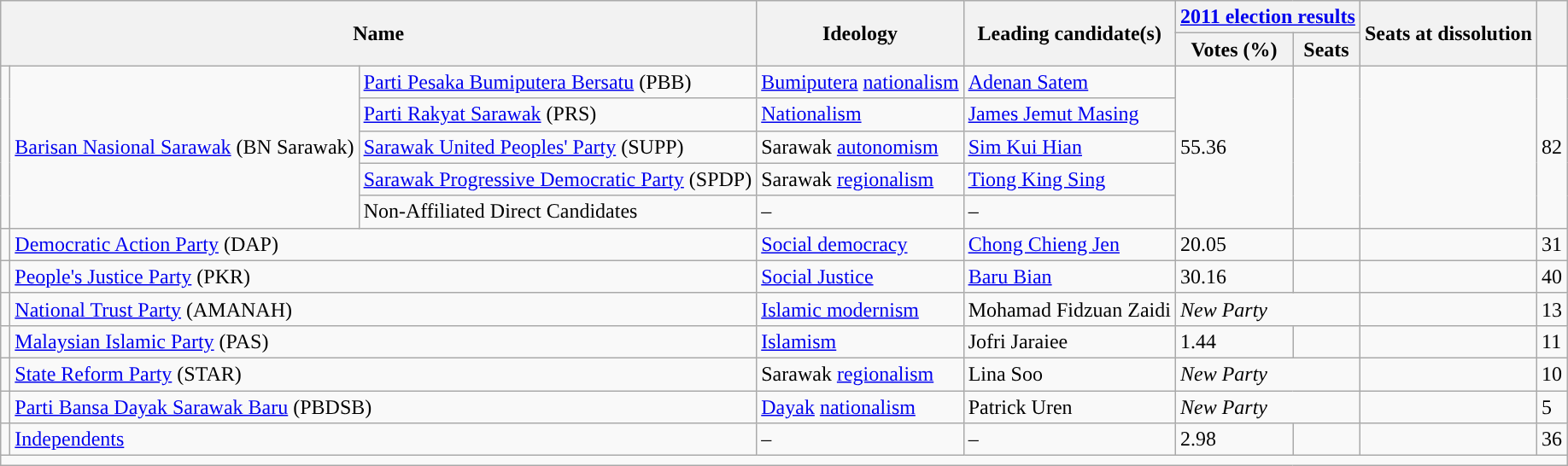<table class="wikitable">
<tr>
<th colspan="3" rowspan="2">Name</th>
<th rowspan="2">Ideology</th>
<th rowspan="2">Leading candidate(s)</th>
<th colspan="2"><a href='#'>2011 election results</a></th>
<th rowspan="2">Seats at dissolution</th>
<th rowspan="2"></th>
</tr>
<tr>
<th>Votes (%)</th>
<th>Seats</th>
</tr>
<tr>
<td rowspan="5" style="background-color:"></td>
<td rowspan="5"><a href='#'>Barisan Nasional Sarawak</a> (BN Sarawak)</td>
<td><a href='#'>Parti Pesaka Bumiputera Bersatu</a> (PBB)</td>
<td><a href='#'>Bumiputera</a> <a href='#'>nationalism</a></td>
<td><a href='#'>Adenan Satem</a></td>
<td rowspan="5">55.36</td>
<td rowspan="5"></td>
<td rowspan="5"></td>
<td rowspan="5">82</td>
</tr>
<tr>
<td><a href='#'>Parti Rakyat Sarawak</a> (PRS)</td>
<td><a href='#'>Nationalism</a></td>
<td><a href='#'>James Jemut Masing</a></td>
</tr>
<tr>
<td><a href='#'>Sarawak United Peoples' Party</a> (SUPP)</td>
<td>Sarawak <a href='#'>autonomism</a></td>
<td><a href='#'>Sim Kui Hian</a></td>
</tr>
<tr>
<td><a href='#'>Sarawak Progressive Democratic Party</a> (SPDP)</td>
<td>Sarawak <a href='#'>regionalism</a></td>
<td><a href='#'>Tiong King Sing</a></td>
</tr>
<tr>
<td>Non-Affiliated Direct Candidates</td>
<td>–</td>
<td>–</td>
</tr>
<tr>
<td style="background-color:"></td>
<td colspan=2><a href='#'>Democratic Action Party</a> (DAP)</td>
<td><a href='#'>Social democracy</a></td>
<td><a href='#'>Chong Chieng Jen</a></td>
<td>20.05</td>
<td></td>
<td></td>
<td>31</td>
</tr>
<tr>
<td style="background-color:"></td>
<td colspan=2><a href='#'>People's Justice Party</a> (PKR)</td>
<td><a href='#'>Social Justice</a></td>
<td><a href='#'>Baru Bian</a></td>
<td>30.16</td>
<td></td>
<td></td>
<td>40</td>
</tr>
<tr>
<td style="background-color:"></td>
<td colspan=2><a href='#'>National Trust Party</a> (AMANAH)</td>
<td><a href='#'>Islamic modernism</a></td>
<td>Mohamad Fidzuan Zaidi</td>
<td colspan=2><em>New Party</em></td>
<td></td>
<td>13</td>
</tr>
<tr>
<td style="background-color:"></td>
<td colspan="2"><a href='#'>Malaysian Islamic Party</a> (PAS)</td>
<td><a href='#'>Islamism</a></td>
<td>Jofri Jaraiee</td>
<td>1.44</td>
<td></td>
<td></td>
<td>11</td>
</tr>
<tr>
<td style="background-color:"></td>
<td colspan="2"><a href='#'>State Reform Party</a> (STAR)</td>
<td>Sarawak <a href='#'>regionalism</a></td>
<td>Lina Soo</td>
<td colspan=2><em>New Party</em></td>
<td></td>
<td>10</td>
</tr>
<tr>
<td style="background-color:"></td>
<td colspan="2"><a href='#'>Parti Bansa Dayak Sarawak Baru</a> (PBDSB)</td>
<td><a href='#'>Dayak</a> <a href='#'>nationalism</a></td>
<td>Patrick Uren</td>
<td colspan=2><em>New Party</em></td>
<td></td>
<td>5</td>
</tr>
<tr>
<td style="background-color:"></td>
<td colspan="2"><a href='#'>Independents</a></td>
<td>–</td>
<td>–</td>
<td>2.98</td>
<td></td>
<td></td>
<td>36</td>
</tr>
<tr>
<td colspan="9"></td>
</tr>
</table>
